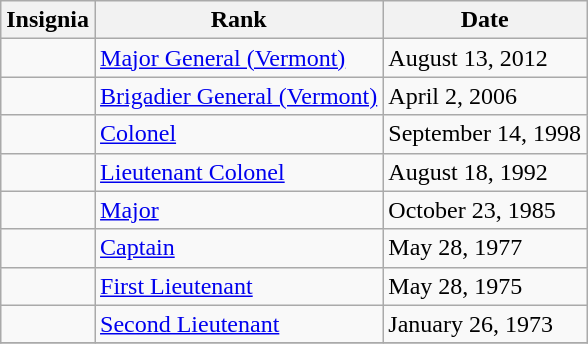<table class="wikitable">
<tr>
<th>Insignia</th>
<th>Rank</th>
<th>Date</th>
</tr>
<tr>
<td></td>
<td><a href='#'>Major General (Vermont)</a></td>
<td>August 13, 2012</td>
</tr>
<tr>
<td></td>
<td><a href='#'>Brigadier General (Vermont)</a></td>
<td>April 2, 2006</td>
</tr>
<tr>
<td></td>
<td><a href='#'>Colonel</a></td>
<td>September 14, 1998</td>
</tr>
<tr>
<td></td>
<td><a href='#'>Lieutenant Colonel</a></td>
<td>August 18, 1992</td>
</tr>
<tr>
<td></td>
<td><a href='#'>Major</a></td>
<td>October 23, 1985</td>
</tr>
<tr>
<td></td>
<td><a href='#'>Captain</a></td>
<td>May 28, 1977</td>
</tr>
<tr>
<td></td>
<td><a href='#'>First Lieutenant</a></td>
<td>May 28, 1975</td>
</tr>
<tr>
<td></td>
<td><a href='#'>Second Lieutenant</a></td>
<td>January 26, 1973</td>
</tr>
<tr>
</tr>
</table>
